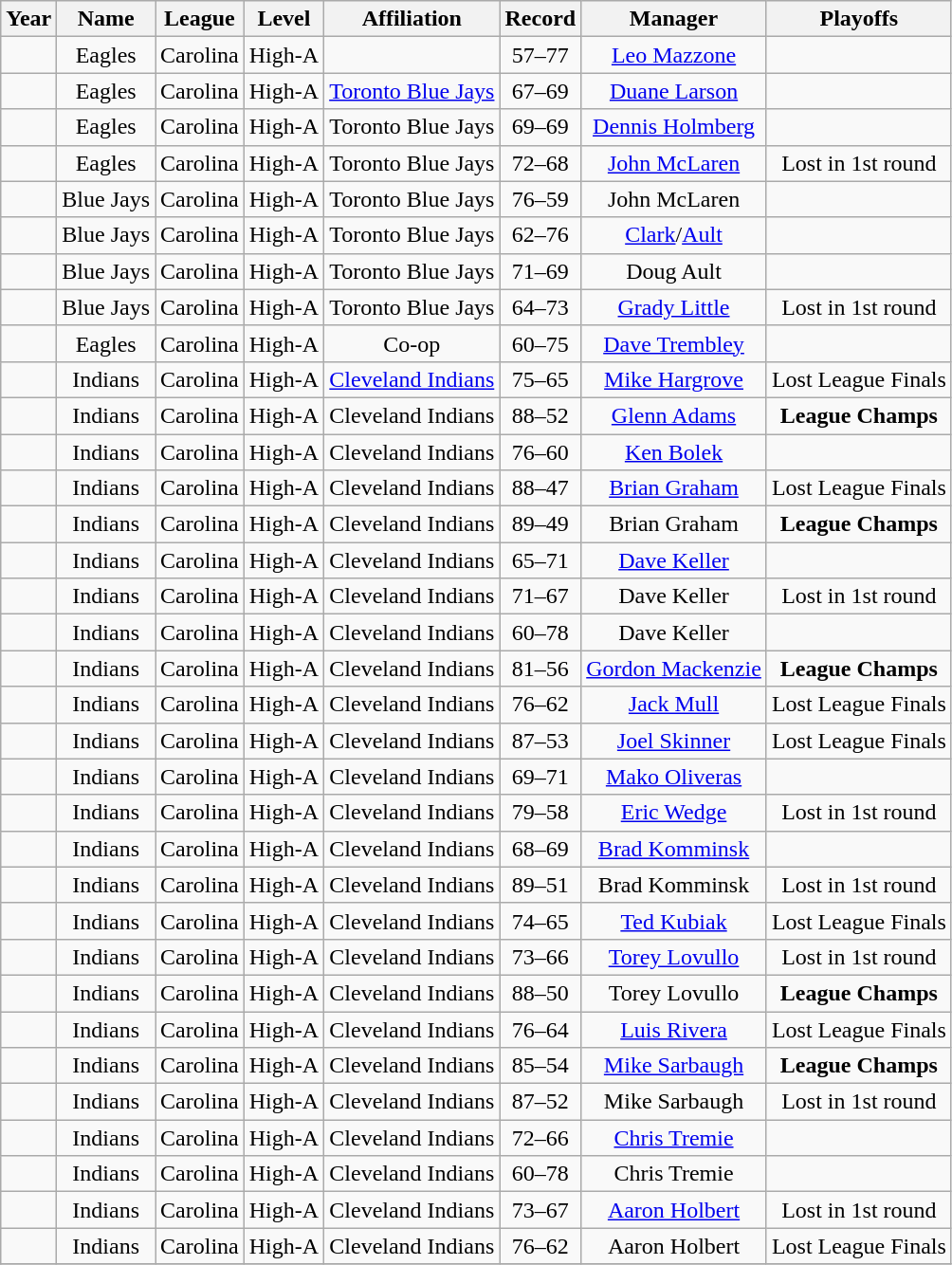<table class="wikitable sortable">
<tr style="background: #F2F2F2;">
<th>Year</th>
<th>Name</th>
<th>League</th>
<th>Level</th>
<th>Affiliation</th>
<th>Record</th>
<th>Manager</th>
<th>Playoffs</th>
</tr>
<tr align=center>
<td></td>
<td>Eagles</td>
<td>Carolina</td>
<td>High-A</td>
<td></td>
<td>57–77</td>
<td><a href='#'>Leo Mazzone</a></td>
<td></td>
</tr>
<tr align=center>
<td></td>
<td>Eagles</td>
<td>Carolina</td>
<td>High-A</td>
<td><a href='#'>Toronto Blue Jays</a></td>
<td>67–69</td>
<td><a href='#'>Duane Larson</a></td>
<td></td>
</tr>
<tr align=center>
<td></td>
<td>Eagles</td>
<td>Carolina</td>
<td>High-A</td>
<td>Toronto Blue Jays</td>
<td>69–69</td>
<td><a href='#'>Dennis Holmberg</a></td>
<td></td>
</tr>
<tr align=center>
<td></td>
<td>Eagles</td>
<td>Carolina</td>
<td>High-A</td>
<td>Toronto Blue Jays</td>
<td>72–68</td>
<td><a href='#'>John McLaren</a></td>
<td>Lost in 1st round</td>
</tr>
<tr align=center>
<td></td>
<td>Blue Jays</td>
<td>Carolina</td>
<td>High-A</td>
<td>Toronto Blue Jays</td>
<td>76–59</td>
<td>John McLaren</td>
<td></td>
</tr>
<tr align=center>
<td></td>
<td>Blue Jays</td>
<td>Carolina</td>
<td>High-A</td>
<td>Toronto Blue Jays</td>
<td>62–76</td>
<td><a href='#'>Clark</a>/<a href='#'>Ault</a></td>
<td></td>
</tr>
<tr align=center>
<td></td>
<td>Blue Jays</td>
<td>Carolina</td>
<td>High-A</td>
<td>Toronto Blue Jays</td>
<td>71–69</td>
<td>Doug Ault</td>
<td></td>
</tr>
<tr align=center>
<td></td>
<td>Blue Jays</td>
<td>Carolina</td>
<td>High-A</td>
<td>Toronto Blue Jays</td>
<td>64–73</td>
<td><a href='#'>Grady Little</a></td>
<td>Lost in 1st round</td>
</tr>
<tr align=center>
<td></td>
<td>Eagles</td>
<td>Carolina</td>
<td>High-A</td>
<td>Co-op</td>
<td>60–75</td>
<td><a href='#'>Dave Trembley</a></td>
<td></td>
</tr>
<tr align=center>
<td></td>
<td>Indians</td>
<td>Carolina</td>
<td>High-A</td>
<td><a href='#'>Cleveland Indians</a></td>
<td>75–65</td>
<td><a href='#'>Mike Hargrove</a></td>
<td>Lost League Finals</td>
</tr>
<tr align=center>
<td></td>
<td>Indians</td>
<td>Carolina</td>
<td>High-A</td>
<td>Cleveland Indians</td>
<td>88–52</td>
<td><a href='#'>Glenn Adams</a></td>
<td><strong>League Champs</strong></td>
</tr>
<tr align=center>
<td></td>
<td>Indians</td>
<td>Carolina</td>
<td>High-A</td>
<td>Cleveland Indians</td>
<td>76–60</td>
<td><a href='#'>Ken Bolek</a></td>
<td></td>
</tr>
<tr align=center>
<td></td>
<td>Indians</td>
<td>Carolina</td>
<td>High-A</td>
<td>Cleveland Indians</td>
<td>88–47</td>
<td><a href='#'>Brian Graham</a></td>
<td>Lost League Finals</td>
</tr>
<tr align=center>
<td></td>
<td>Indians</td>
<td>Carolina</td>
<td>High-A</td>
<td>Cleveland Indians</td>
<td>89–49</td>
<td>Brian Graham</td>
<td><strong>League Champs</strong></td>
</tr>
<tr align=center>
<td></td>
<td>Indians</td>
<td>Carolina</td>
<td>High-A</td>
<td>Cleveland Indians</td>
<td>65–71</td>
<td><a href='#'>Dave Keller</a></td>
<td></td>
</tr>
<tr align=center>
<td></td>
<td>Indians</td>
<td>Carolina</td>
<td>High-A</td>
<td>Cleveland Indians</td>
<td>71–67</td>
<td>Dave Keller</td>
<td>Lost in 1st round</td>
</tr>
<tr align=center>
<td></td>
<td>Indians</td>
<td>Carolina</td>
<td>High-A</td>
<td>Cleveland Indians</td>
<td>60–78</td>
<td>Dave Keller</td>
<td></td>
</tr>
<tr align=center>
<td></td>
<td>Indians</td>
<td>Carolina</td>
<td>High-A</td>
<td>Cleveland Indians</td>
<td>81–56</td>
<td><a href='#'>Gordon Mackenzie</a></td>
<td><strong>League Champs</strong></td>
</tr>
<tr align=center>
<td></td>
<td>Indians</td>
<td>Carolina</td>
<td>High-A</td>
<td>Cleveland Indians</td>
<td>76–62</td>
<td><a href='#'>Jack Mull</a></td>
<td>Lost League Finals</td>
</tr>
<tr align=center>
<td></td>
<td>Indians</td>
<td>Carolina</td>
<td>High-A</td>
<td>Cleveland Indians</td>
<td>87–53</td>
<td><a href='#'>Joel Skinner</a></td>
<td>Lost League Finals</td>
</tr>
<tr align=center>
<td></td>
<td>Indians</td>
<td>Carolina</td>
<td>High-A</td>
<td>Cleveland Indians</td>
<td>69–71</td>
<td><a href='#'>Mako Oliveras</a></td>
<td></td>
</tr>
<tr align=center>
<td></td>
<td>Indians</td>
<td>Carolina</td>
<td>High-A</td>
<td>Cleveland Indians</td>
<td>79–58</td>
<td><a href='#'>Eric Wedge</a></td>
<td>Lost in 1st round</td>
</tr>
<tr align=center>
<td></td>
<td>Indians</td>
<td>Carolina</td>
<td>High-A</td>
<td>Cleveland Indians</td>
<td>68–69</td>
<td><a href='#'>Brad Komminsk</a></td>
<td></td>
</tr>
<tr align=center>
<td></td>
<td>Indians</td>
<td>Carolina</td>
<td>High-A</td>
<td>Cleveland Indians</td>
<td>89–51</td>
<td>Brad Komminsk</td>
<td>Lost in 1st round</td>
</tr>
<tr align=center>
<td></td>
<td>Indians</td>
<td>Carolina</td>
<td>High-A</td>
<td>Cleveland Indians</td>
<td>74–65</td>
<td><a href='#'>Ted Kubiak</a></td>
<td>Lost League Finals</td>
</tr>
<tr align=center>
<td></td>
<td>Indians</td>
<td>Carolina</td>
<td>High-A</td>
<td>Cleveland Indians</td>
<td>73–66</td>
<td><a href='#'>Torey Lovullo</a></td>
<td>Lost in 1st round</td>
</tr>
<tr align=center>
<td></td>
<td>Indians</td>
<td>Carolina</td>
<td>High-A</td>
<td>Cleveland Indians</td>
<td>88–50</td>
<td>Torey Lovullo</td>
<td><strong>League Champs</strong></td>
</tr>
<tr align=center>
<td></td>
<td>Indians</td>
<td>Carolina</td>
<td>High-A</td>
<td>Cleveland Indians</td>
<td>76–64</td>
<td><a href='#'>Luis Rivera</a></td>
<td>Lost League Finals</td>
</tr>
<tr align=center>
<td></td>
<td>Indians</td>
<td>Carolina</td>
<td>High-A</td>
<td>Cleveland Indians</td>
<td>85–54</td>
<td><a href='#'>Mike Sarbaugh</a></td>
<td><strong>League Champs</strong></td>
</tr>
<tr align=center>
<td></td>
<td>Indians</td>
<td>Carolina</td>
<td>High-A</td>
<td>Cleveland Indians</td>
<td>87–52</td>
<td>Mike Sarbaugh</td>
<td>Lost in 1st round</td>
</tr>
<tr align=center>
<td></td>
<td>Indians</td>
<td>Carolina</td>
<td>High-A</td>
<td>Cleveland Indians</td>
<td>72–66</td>
<td><a href='#'>Chris Tremie</a></td>
<td></td>
</tr>
<tr align=center>
<td></td>
<td>Indians</td>
<td>Carolina</td>
<td>High-A</td>
<td>Cleveland Indians</td>
<td>60–78</td>
<td>Chris Tremie</td>
<td></td>
</tr>
<tr align=center>
<td></td>
<td>Indians</td>
<td>Carolina</td>
<td>High-A</td>
<td>Cleveland Indians</td>
<td>73–67</td>
<td><a href='#'>Aaron Holbert</a></td>
<td>Lost in 1st round</td>
</tr>
<tr align=center>
<td></td>
<td>Indians</td>
<td>Carolina</td>
<td>High-A</td>
<td>Cleveland Indians</td>
<td>76–62</td>
<td>Aaron Holbert</td>
<td>Lost League Finals</td>
</tr>
<tr align=center>
</tr>
</table>
